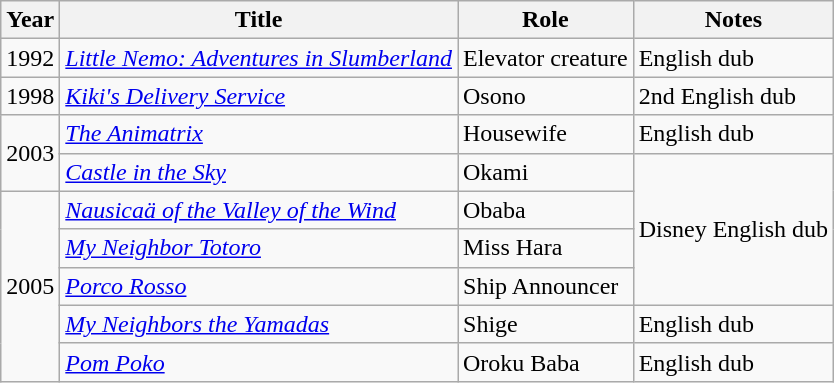<table class="wikitable plainrowheaders sortable">
<tr>
<th scope="col">Year</th>
<th scope="col">Title</th>
<th scope="col">Role</th>
<th class="unsortable">Notes</th>
</tr>
<tr>
<td scope="row">1992</td>
<td><em><a href='#'>Little Nemo: Adventures in Slumberland</a></em></td>
<td>Elevator creature</td>
<td>English dub</td>
</tr>
<tr>
<td scope="row">1998</td>
<td><em><a href='#'>Kiki's Delivery Service</a></em></td>
<td>Osono</td>
<td>2nd English dub</td>
</tr>
<tr>
<td rowspan="2" scope="row">2003</td>
<td><em><a href='#'>The Animatrix</a></em></td>
<td>Housewife</td>
<td>English dub</td>
</tr>
<tr>
<td><em><a href='#'>Castle in the Sky</a></em></td>
<td>Okami</td>
<td rowspan="4">Disney English dub</td>
</tr>
<tr>
<td rowspan="5" scope="row">2005</td>
<td><a href='#'><em>Nausicaä of the Valley of the Wind</em></a></td>
<td>Obaba</td>
</tr>
<tr>
<td><em><a href='#'>My Neighbor Totoro</a></em></td>
<td>Miss Hara</td>
</tr>
<tr>
<td><em><a href='#'>Porco Rosso</a></em></td>
<td>Ship Announcer</td>
</tr>
<tr>
<td><em><a href='#'>My Neighbors the Yamadas</a></em></td>
<td>Shige</td>
<td>English dub</td>
</tr>
<tr>
<td><em><a href='#'>Pom Poko</a></em></td>
<td>Oroku Baba</td>
<td>English dub</td>
</tr>
</table>
